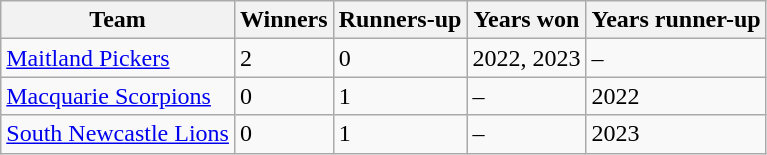<table class="wikitable sortable">
<tr>
<th>Team</th>
<th>Winners</th>
<th>Runners-up</th>
<th>Years won</th>
<th>Years runner-up</th>
</tr>
<tr>
<td> <a href='#'>Maitland Pickers</a></td>
<td>2</td>
<td>0</td>
<td>2022, 2023</td>
<td>–</td>
</tr>
<tr>
<td> <a href='#'>Macquarie Scorpions</a></td>
<td>0</td>
<td>1</td>
<td>–</td>
<td>2022</td>
</tr>
<tr>
<td> <a href='#'>South Newcastle Lions</a></td>
<td>0</td>
<td>1</td>
<td>–</td>
<td>2023</td>
</tr>
</table>
